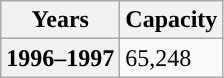<table class="wikitable">
<tr>
<th scope="row">Years</th>
<th scope="row">Capacity</th>
</tr>
<tr>
<th scope="row">1996–1997</th>
<td>65,248</td>
</tr>
</table>
